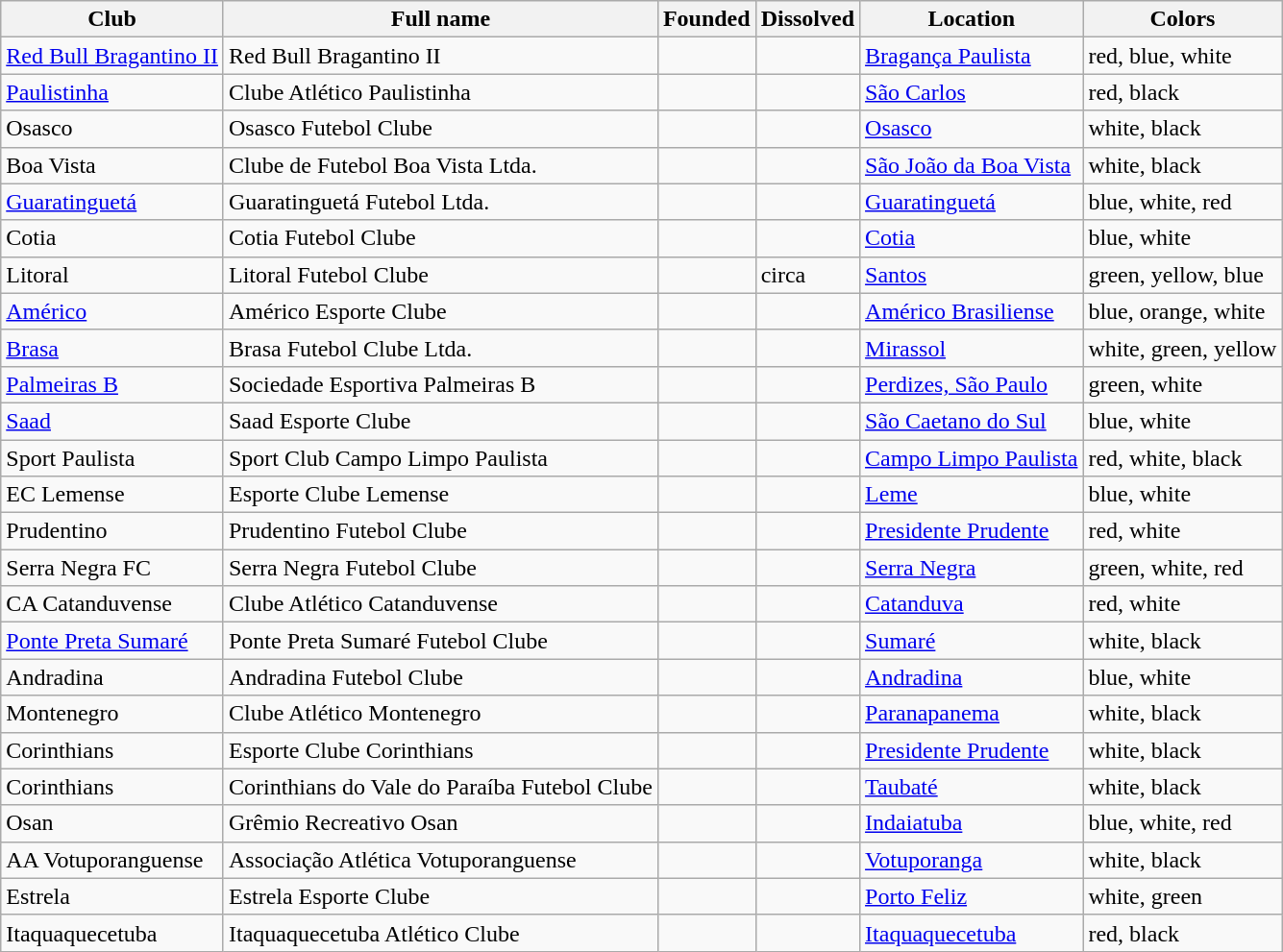<table class="wikitable sortable">
<tr>
<th>Club</th>
<th>Full name</th>
<th>Founded</th>
<th>Dissolved</th>
<th>Location</th>
<th>Colors</th>
</tr>
<tr>
<td><a href='#'>Red Bull Bragantino II</a></td>
<td>Red Bull Bragantino II</td>
<td></td>
<td></td>
<td><a href='#'>Bragança Paulista</a></td>
<td>red, blue, white</td>
</tr>
<tr>
<td><a href='#'>Paulistinha</a></td>
<td>Clube Atlético Paulistinha</td>
<td></td>
<td></td>
<td><a href='#'>São Carlos</a></td>
<td>red, black</td>
</tr>
<tr>
<td>Osasco</td>
<td>Osasco Futebol Clube</td>
<td></td>
<td></td>
<td><a href='#'>Osasco</a></td>
<td>white, black</td>
</tr>
<tr>
<td>Boa Vista</td>
<td>Clube de Futebol Boa Vista Ltda.</td>
<td></td>
<td></td>
<td><a href='#'>São João da Boa Vista</a></td>
<td>white, black</td>
</tr>
<tr>
<td><a href='#'>Guaratinguetá</a></td>
<td>Guaratinguetá Futebol Ltda.</td>
<td></td>
<td></td>
<td><a href='#'>Guaratinguetá</a></td>
<td>blue, white, red</td>
</tr>
<tr>
<td>Cotia</td>
<td>Cotia Futebol Clube</td>
<td></td>
<td></td>
<td><a href='#'>Cotia</a></td>
<td>blue, white</td>
</tr>
<tr>
<td>Litoral</td>
<td>Litoral Futebol Clube</td>
<td></td>
<td>circa </td>
<td><a href='#'>Santos</a></td>
<td>green, yellow, blue</td>
</tr>
<tr>
<td><a href='#'>Américo</a></td>
<td>Américo Esporte Clube</td>
<td></td>
<td></td>
<td><a href='#'>Américo Brasiliense</a></td>
<td>blue, orange, white</td>
</tr>
<tr>
<td><a href='#'>Brasa</a></td>
<td>Brasa Futebol Clube Ltda.</td>
<td></td>
<td></td>
<td><a href='#'>Mirassol</a></td>
<td>white, green, yellow</td>
</tr>
<tr>
<td><a href='#'>Palmeiras B</a></td>
<td>Sociedade Esportiva Palmeiras B</td>
<td></td>
<td></td>
<td><a href='#'>Perdizes, São Paulo</a></td>
<td>green, white</td>
</tr>
<tr>
<td><a href='#'>Saad</a></td>
<td>Saad Esporte Clube</td>
<td></td>
<td></td>
<td><a href='#'>São Caetano do Sul</a></td>
<td>blue, white</td>
</tr>
<tr>
<td>Sport Paulista</td>
<td>Sport Club Campo Limpo Paulista</td>
<td></td>
<td></td>
<td><a href='#'>Campo Limpo Paulista</a></td>
<td>red, white, black</td>
</tr>
<tr>
<td>EC Lemense</td>
<td>Esporte Clube Lemense</td>
<td></td>
<td></td>
<td><a href='#'>Leme</a></td>
<td>blue, white</td>
</tr>
<tr>
<td>Prudentino</td>
<td>Prudentino Futebol Clube</td>
<td></td>
<td></td>
<td><a href='#'>Presidente Prudente</a></td>
<td>red, white</td>
</tr>
<tr>
<td>Serra Negra FC</td>
<td>Serra Negra Futebol Clube</td>
<td></td>
<td></td>
<td><a href='#'>Serra Negra</a></td>
<td>green, white, red</td>
</tr>
<tr>
<td>CA Catanduvense</td>
<td>Clube Atlético Catanduvense</td>
<td></td>
<td></td>
<td><a href='#'>Catanduva</a></td>
<td>red, white</td>
</tr>
<tr>
<td><a href='#'>Ponte Preta Sumaré</a></td>
<td>Ponte Preta Sumaré Futebol Clube</td>
<td></td>
<td></td>
<td><a href='#'>Sumaré</a></td>
<td>white, black</td>
</tr>
<tr>
<td>Andradina</td>
<td>Andradina Futebol Clube</td>
<td></td>
<td></td>
<td><a href='#'>Andradina</a></td>
<td>blue, white</td>
</tr>
<tr>
<td>Montenegro</td>
<td>Clube Atlético Montenegro</td>
<td></td>
<td></td>
<td><a href='#'>Paranapanema</a></td>
<td>white, black</td>
</tr>
<tr>
<td>Corinthians</td>
<td>Esporte Clube Corinthians</td>
<td></td>
<td></td>
<td><a href='#'>Presidente Prudente</a></td>
<td>white, black</td>
</tr>
<tr>
<td>Corinthians</td>
<td>Corinthians do Vale do Paraíba Futebol Clube</td>
<td></td>
<td></td>
<td><a href='#'>Taubaté</a></td>
<td>white, black</td>
</tr>
<tr>
<td>Osan</td>
<td>Grêmio Recreativo Osan</td>
<td></td>
<td></td>
<td><a href='#'>Indaiatuba</a></td>
<td>blue, white, red</td>
</tr>
<tr>
<td>AA Votuporanguense</td>
<td>Associação Atlética Votuporanguense</td>
<td></td>
<td></td>
<td><a href='#'>Votuporanga</a></td>
<td>white, black</td>
</tr>
<tr>
<td>Estrela</td>
<td>Estrela Esporte Clube</td>
<td></td>
<td></td>
<td><a href='#'>Porto Feliz</a></td>
<td>white, green</td>
</tr>
<tr>
<td>Itaquaquecetuba</td>
<td>Itaquaquecetuba Atlético Clube</td>
<td></td>
<td></td>
<td><a href='#'>Itaquaquecetuba</a></td>
<td>red, black</td>
</tr>
</table>
